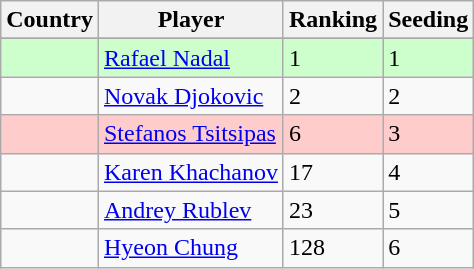<table class="wikitable" border="1">
<tr>
<th>Country</th>
<th>Player</th>
<th>Ranking</th>
<th>Seeding</th>
</tr>
<tr>
</tr>
<tr style="background:#cfc;">
<td></td>
<td><a href='#'>Rafael Nadal</a></td>
<td>1</td>
<td>1</td>
</tr>
<tr>
<td></td>
<td><a href='#'>Novak Djokovic</a></td>
<td>2</td>
<td>2</td>
</tr>
<tr style="background:#fcc;">
<td></td>
<td><a href='#'>Stefanos Tsitsipas</a></td>
<td>6</td>
<td>3</td>
</tr>
<tr>
<td></td>
<td><a href='#'>Karen Khachanov</a></td>
<td>17</td>
<td>4</td>
</tr>
<tr>
<td></td>
<td><a href='#'>Andrey Rublev</a></td>
<td>23</td>
<td>5</td>
</tr>
<tr>
<td></td>
<td><a href='#'>Hyeon Chung</a></td>
<td>128</td>
<td>6</td>
</tr>
</table>
